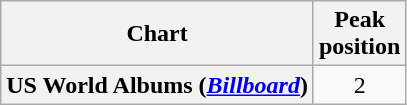<table class="wikitable plainrowheaders" style="text-align:center;">
<tr>
<th>Chart</th>
<th>Peak<br>position</th>
</tr>
<tr>
<th scope=row>US World Albums (<a href='#'><em>Billboard</em></a>)</th>
<td>2</td>
</tr>
</table>
